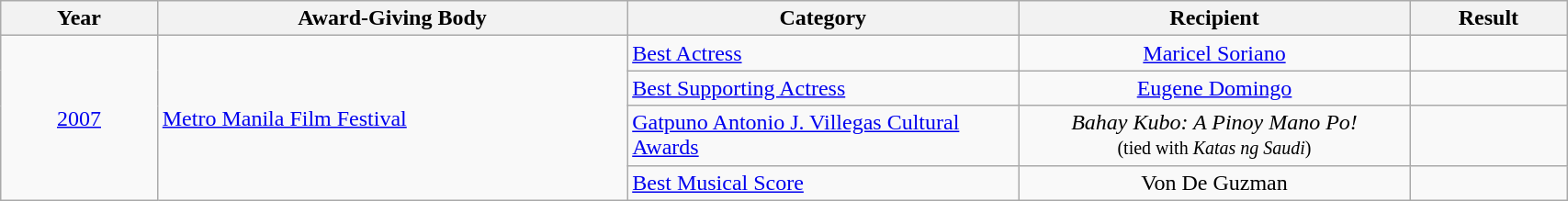<table | width="90%" class="wikitable sortable">
<tr>
<th width="10%">Year</th>
<th width="30%">Award-Giving Body</th>
<th width="25%">Category</th>
<th width="25%">Recipient</th>
<th width="10%">Result</th>
</tr>
<tr>
<td rowspan="4" align="center"><a href='#'>2007</a></td>
<td rowspan="4" align="left"><a href='#'>Metro Manila Film Festival</a></td>
<td align="left"><a href='#'>Best Actress</a></td>
<td align="center"><a href='#'>Maricel Soriano</a></td>
<td></td>
</tr>
<tr>
<td align="left"><a href='#'>Best Supporting Actress</a></td>
<td align="center"><a href='#'>Eugene Domingo</a></td>
<td></td>
</tr>
<tr>
<td align="left"><a href='#'>Gatpuno Antonio J. Villegas Cultural Awards</a></td>
<td align="center"><em>Bahay Kubo: A Pinoy Mano Po!</em><br><small>(tied with <em>Katas ng Saudi</em>)</small></td>
<td></td>
</tr>
<tr>
<td align="left"><a href='#'>Best Musical Score</a></td>
<td align="center">Von De Guzman</td>
<td></td>
</tr>
</table>
